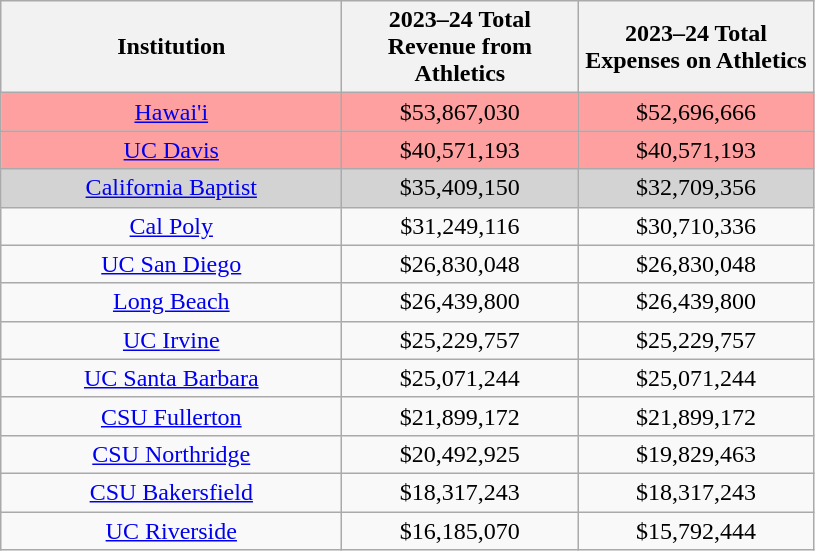<table class="wikitable sortable" style="text-align: center">
<tr>
<th style="width:220px;">Institution</th>
<th style="width:150px;">2023–24 Total Revenue from Athletics</th>
<th style="width:150px;">2023–24 Total Expenses on Athletics</th>
</tr>
<tr bgcolor=#ffa0a0>
<td><a href='#'>Hawai'i</a></td>
<td>$53,867,030</td>
<td>$52,696,666</td>
</tr>
<tr bgcolor=#ffa0a0>
<td><a href='#'>UC Davis</a></td>
<td>$40,571,193</td>
<td>$40,571,193</td>
</tr>
<tr bgcolor=lightgray>
<td><a href='#'>California Baptist</a></td>
<td>$35,409,150</td>
<td>$32,709,356</td>
</tr>
<tr>
<td><a href='#'>Cal Poly</a></td>
<td>$31,249,116</td>
<td>$30,710,336</td>
</tr>
<tr>
<td><a href='#'>UC San Diego</a></td>
<td>$26,830,048</td>
<td>$26,830,048</td>
</tr>
<tr>
<td><a href='#'>Long Beach</a></td>
<td>$26,439,800</td>
<td>$26,439,800</td>
</tr>
<tr>
<td><a href='#'>UC Irvine</a></td>
<td>$25,229,757</td>
<td>$25,229,757</td>
</tr>
<tr>
<td><a href='#'>UC Santa Barbara</a></td>
<td>$25,071,244</td>
<td>$25,071,244</td>
</tr>
<tr>
<td><a href='#'>CSU Fullerton</a></td>
<td>$21,899,172</td>
<td>$21,899,172</td>
</tr>
<tr>
<td><a href='#'>CSU Northridge</a></td>
<td>$20,492,925</td>
<td>$19,829,463</td>
</tr>
<tr>
<td><a href='#'>CSU Bakersfield</a></td>
<td>$18,317,243</td>
<td>$18,317,243</td>
</tr>
<tr>
<td><a href='#'>UC Riverside</a></td>
<td>$16,185,070</td>
<td>$15,792,444</td>
</tr>
</table>
